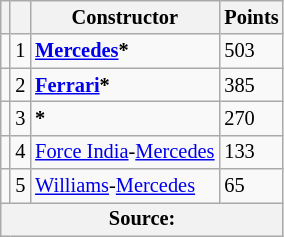<table class="wikitable" style="font-size: 85%;">
<tr>
<th></th>
<th></th>
<th>Constructor</th>
<th>Points</th>
</tr>
<tr>
<td align="left"></td>
<td align="center">1</td>
<td> <strong><a href='#'>Mercedes</a>*</strong></td>
<td align="left">503</td>
</tr>
<tr>
<td align="left"></td>
<td align="center">2</td>
<td> <strong><a href='#'>Ferrari</a>*</strong></td>
<td align="left">385</td>
</tr>
<tr>
<td align="left"></td>
<td align="center">3</td>
<td> <strong>*</strong></td>
<td align="left">270</td>
</tr>
<tr>
<td align="left"></td>
<td align="center">4</td>
<td> <a href='#'>Force India</a>-<a href='#'>Mercedes</a></td>
<td align="left">133</td>
</tr>
<tr>
<td align="left"></td>
<td align="center">5</td>
<td> <a href='#'>Williams</a>-<a href='#'>Mercedes</a></td>
<td align="left">65</td>
</tr>
<tr>
<th colspan=4>Source:</th>
</tr>
</table>
